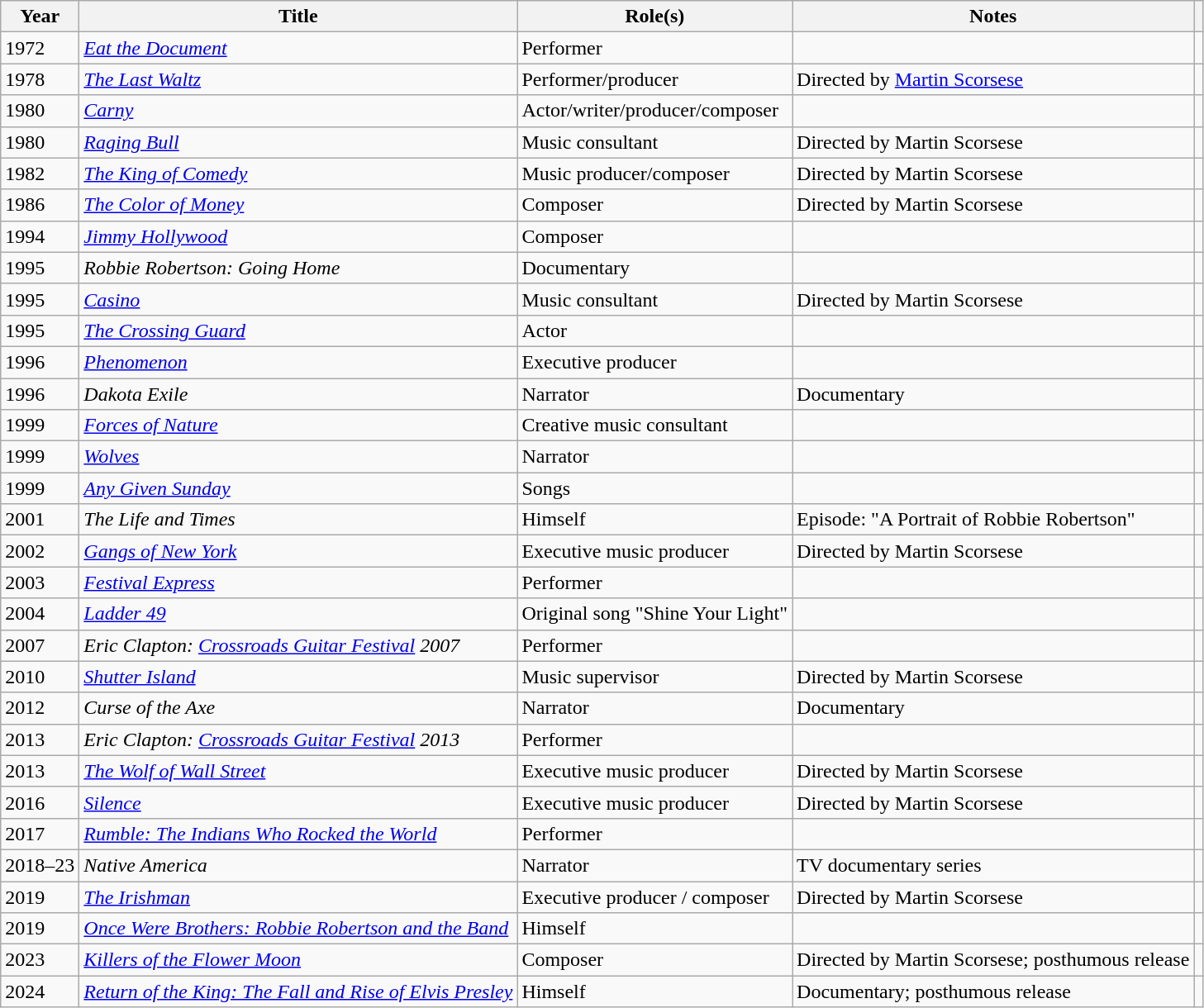<table class="wikitable plainrowheaders sortable">
<tr>
<th scope="col">Year</th>
<th scope="col">Title</th>
<th scope="col">Role(s)</th>
<th scope="col">Notes</th>
<th scope="col" class="unsortable"></th>
</tr>
<tr>
<td>1972</td>
<td><em><a href='#'>Eat the Document</a></em></td>
<td>Performer</td>
<td></td>
<td></td>
</tr>
<tr>
<td>1978</td>
<td><em><a href='#'>The Last Waltz</a></em></td>
<td>Performer/producer</td>
<td>Directed by <a href='#'>Martin Scorsese</a></td>
<td></td>
</tr>
<tr>
<td>1980</td>
<td><em><a href='#'>Carny</a></em></td>
<td>Actor/writer/producer/composer</td>
<td></td>
<td></td>
</tr>
<tr>
<td>1980</td>
<td><em><a href='#'>Raging Bull</a></em></td>
<td>Music consultant</td>
<td>Directed by Martin Scorsese</td>
<td></td>
</tr>
<tr>
<td>1982</td>
<td><em><a href='#'>The King of Comedy</a></em></td>
<td>Music producer/composer</td>
<td>Directed by Martin Scorsese</td>
<td></td>
</tr>
<tr>
<td>1986</td>
<td><em><a href='#'>The Color of Money</a></em></td>
<td>Composer</td>
<td>Directed by Martin Scorsese</td>
<td></td>
</tr>
<tr>
<td>1994</td>
<td><em><a href='#'>Jimmy Hollywood</a></em></td>
<td>Composer</td>
<td></td>
<td></td>
</tr>
<tr>
<td>1995</td>
<td><em>Robbie Robertson: Going Home</em></td>
<td>Documentary</td>
<td></td>
<td></td>
</tr>
<tr>
<td>1995</td>
<td><em><a href='#'>Casino</a></em></td>
<td>Music consultant</td>
<td>Directed by Martin Scorsese</td>
<td></td>
</tr>
<tr>
<td>1995</td>
<td><em><a href='#'>The Crossing Guard</a></em></td>
<td>Actor</td>
<td></td>
<td></td>
</tr>
<tr>
<td>1996</td>
<td><em><a href='#'>Phenomenon</a></em></td>
<td>Executive producer</td>
<td></td>
<td></td>
</tr>
<tr>
<td>1996</td>
<td><em>Dakota Exile</em></td>
<td>Narrator</td>
<td>Documentary</td>
<td></td>
</tr>
<tr>
<td>1999</td>
<td><em><a href='#'>Forces of Nature</a></em></td>
<td>Creative music consultant</td>
<td></td>
<td></td>
</tr>
<tr>
<td>1999</td>
<td><em><a href='#'>Wolves</a></em></td>
<td>Narrator</td>
<td></td>
<td></td>
</tr>
<tr>
<td>1999</td>
<td><em><a href='#'>Any Given Sunday</a></em></td>
<td>Songs</td>
<td></td>
<td></td>
</tr>
<tr>
<td>2001</td>
<td><em>The Life and Times</em></td>
<td>Himself</td>
<td>Episode: "A Portrait of Robbie Robertson"</td>
<td></td>
</tr>
<tr>
<td>2002</td>
<td><em><a href='#'>Gangs of New York</a></em></td>
<td>Executive music producer</td>
<td>Directed by Martin Scorsese</td>
<td></td>
</tr>
<tr>
<td>2003</td>
<td><em><a href='#'>Festival Express</a></em></td>
<td>Performer</td>
<td></td>
<td></td>
</tr>
<tr>
<td>2004</td>
<td><em><a href='#'>Ladder 49</a></em></td>
<td>Original song "Shine Your Light"</td>
<td></td>
<td></td>
</tr>
<tr>
<td>2007</td>
<td><em>Eric Clapton: <a href='#'>Crossroads Guitar Festival</a> 2007</em></td>
<td>Performer</td>
<td></td>
<td></td>
</tr>
<tr>
<td>2010</td>
<td><em><a href='#'>Shutter Island</a></em></td>
<td>Music supervisor</td>
<td>Directed by Martin Scorsese</td>
<td></td>
</tr>
<tr>
<td>2012</td>
<td><em>Curse of the Axe</em></td>
<td>Narrator</td>
<td>Documentary</td>
<td></td>
</tr>
<tr>
<td>2013</td>
<td><em>Eric Clapton: <a href='#'>Crossroads Guitar Festival</a> 2013</em></td>
<td>Performer</td>
<td></td>
<td></td>
</tr>
<tr>
<td>2013</td>
<td><em><a href='#'>The Wolf of Wall Street</a></em></td>
<td>Executive music producer</td>
<td>Directed by Martin Scorsese</td>
<td></td>
</tr>
<tr>
<td>2016</td>
<td><em><a href='#'>Silence</a></em></td>
<td>Executive music producer</td>
<td>Directed by Martin Scorsese</td>
<td></td>
</tr>
<tr>
<td>2017</td>
<td><em><a href='#'>Rumble: The Indians Who Rocked the World</a></em></td>
<td>Performer</td>
<td></td>
<td></td>
</tr>
<tr>
<td>2018–23</td>
<td><em>Native America</em></td>
<td>Narrator</td>
<td>TV documentary series</td>
<td></td>
</tr>
<tr>
<td>2019</td>
<td><em><a href='#'>The Irishman</a></em></td>
<td>Executive producer / composer</td>
<td>Directed by Martin Scorsese</td>
<td></td>
</tr>
<tr>
<td>2019</td>
<td><em><a href='#'>Once Were Brothers: Robbie Robertson and the Band</a></em></td>
<td>Himself</td>
<td></td>
<td></td>
</tr>
<tr>
<td>2023</td>
<td><em><a href='#'>Killers of the Flower Moon</a></em></td>
<td>Composer</td>
<td>Directed by Martin Scorsese; posthumous release</td>
<td></td>
</tr>
<tr>
<td>2024</td>
<td><em><a href='#'>Return of the King: The Fall and Rise of Elvis Presley</a></em></td>
<td>Himself</td>
<td>Documentary; posthumous release</td>
<td></td>
</tr>
</table>
